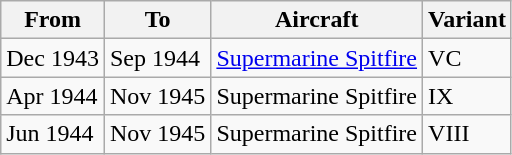<table class="wikitable">
<tr>
<th>From</th>
<th>To</th>
<th>Aircraft</th>
<th>Variant</th>
</tr>
<tr>
<td>Dec 1943</td>
<td>Sep 1944</td>
<td><a href='#'>Supermarine Spitfire</a></td>
<td>VC</td>
</tr>
<tr>
<td>Apr 1944</td>
<td>Nov 1945</td>
<td>Supermarine Spitfire</td>
<td>IX</td>
</tr>
<tr>
<td>Jun 1944</td>
<td>Nov 1945</td>
<td>Supermarine Spitfire</td>
<td>VIII</td>
</tr>
</table>
